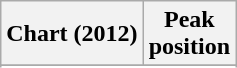<table class="wikitable sortable plainrowheaders" style="text-align:center">
<tr>
<th>Chart (2012)</th>
<th>Peak<br>position</th>
</tr>
<tr>
</tr>
<tr>
</tr>
<tr>
</tr>
<tr>
</tr>
</table>
